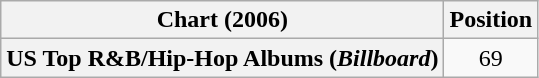<table class="wikitable plainrowheaders" style="text-align:center">
<tr>
<th scope="col">Chart (2006)</th>
<th scope="col">Position</th>
</tr>
<tr>
<th scope="row">US Top R&B/Hip-Hop Albums (<em>Billboard</em>)</th>
<td>69</td>
</tr>
</table>
